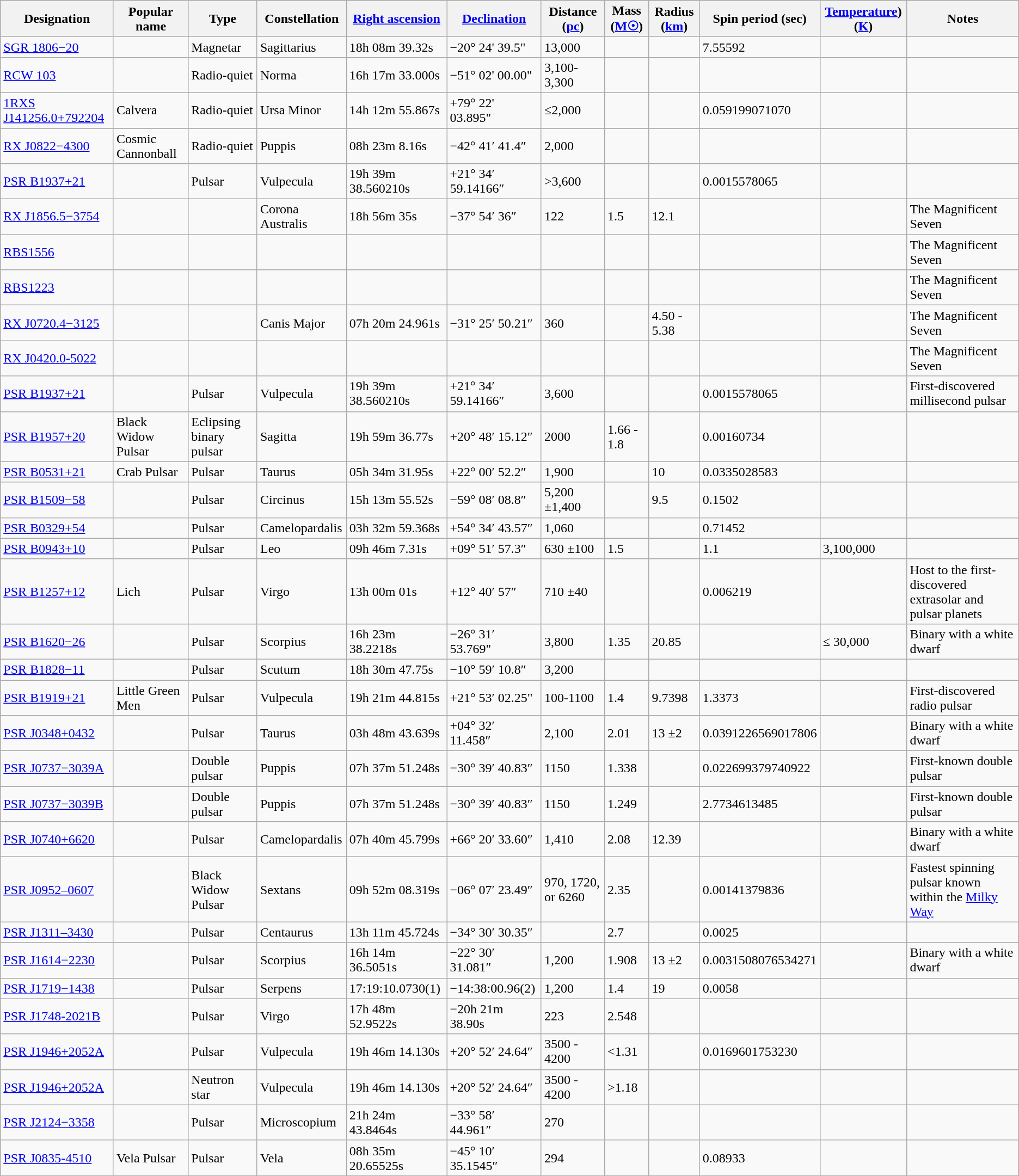<table class="wikitable sortable">
<tr>
<th>Designation</th>
<th>Popular name</th>
<th>Type</th>
<th>Constellation</th>
<th><a href='#'>Right ascension</a></th>
<th><a href='#'>Declination</a></th>
<th>Distance (<a href='#'>pc</a>)</th>
<th>Mass (<a href='#'>M☉</a>)</th>
<th>Radius (<a href='#'>km</a>)</th>
<th>Spin period (sec)</th>
<th><a href='#'>Temperature</a>) (<a href='#'>K</a>)</th>
<th>Notes</th>
</tr>
<tr>
<td><a href='#'>SGR 1806−20</a></td>
<td></td>
<td>Magnetar</td>
<td>Sagittarius</td>
<td>18h 08m 39.32s</td>
<td>−20° 24' 39.5"</td>
<td>13,000</td>
<td></td>
<td></td>
<td>7.55592</td>
<td></td>
<td></td>
</tr>
<tr>
<td><a href='#'>RCW 103</a></td>
<td></td>
<td>Radio-quiet</td>
<td>Norma</td>
<td>16h 17m 33.000s</td>
<td>−51° 02' 00.00"</td>
<td>3,100-3,300</td>
<td></td>
<td></td>
<td></td>
<td></td>
<td></td>
</tr>
<tr>
<td><a href='#'>1RXS J141256.0+792204</a></td>
<td>Calvera</td>
<td>Radio-quiet</td>
<td>Ursa Minor</td>
<td>14h 12m 55.867s</td>
<td>+79° 22' 03.895"</td>
<td>≤2,000</td>
<td></td>
<td></td>
<td>0.059199071070</td>
<td></td>
<td></td>
</tr>
<tr>
<td><a href='#'>RX J0822−4300</a></td>
<td>Cosmic Cannonball</td>
<td>Radio-quiet</td>
<td>Puppis</td>
<td>08h 23m 8.16s</td>
<td>−42° 41′ 41.4″</td>
<td>2,000</td>
<td></td>
<td></td>
<td></td>
<td></td>
<td></td>
</tr>
<tr>
<td><a href='#'>PSR B1937+21</a></td>
<td></td>
<td>Pulsar</td>
<td>Vulpecula</td>
<td>19h 39m 38.560210s</td>
<td>+21° 34′ 59.14166″</td>
<td>>3,600</td>
<td></td>
<td></td>
<td>0.0015578065</td>
<td></td>
<td></td>
</tr>
<tr>
<td><a href='#'>RX J1856.5−3754</a></td>
<td></td>
<td></td>
<td>Corona Australis</td>
<td>18h 56m 35s</td>
<td>−37° 54′ 36″</td>
<td>122</td>
<td>1.5</td>
<td>12.1</td>
<td></td>
<td></td>
<td>The Magnificent Seven</td>
</tr>
<tr>
<td><a href='#'>RBS1556</a></td>
<td></td>
<td></td>
<td></td>
<td></td>
<td></td>
<td></td>
<td></td>
<td></td>
<td></td>
<td></td>
<td>The Magnificent Seven</td>
</tr>
<tr>
<td><a href='#'>RBS1223</a></td>
<td></td>
<td></td>
<td></td>
<td></td>
<td></td>
<td></td>
<td></td>
<td></td>
<td></td>
<td></td>
<td>The Magnificent Seven</td>
</tr>
<tr>
<td><a href='#'>RX J0720.4−3125</a></td>
<td></td>
<td></td>
<td>Canis Major</td>
<td>07h 20m 24.961s</td>
<td>−31° 25′ 50.21″</td>
<td>360</td>
<td></td>
<td>4.50 - 5.38</td>
<td></td>
<td></td>
<td>The Magnificent Seven</td>
</tr>
<tr>
<td><a href='#'>RX J0420.0-5022</a></td>
<td></td>
<td></td>
<td></td>
<td></td>
<td></td>
<td></td>
<td></td>
<td></td>
<td></td>
<td></td>
<td>The Magnificent Seven</td>
</tr>
<tr>
<td><a href='#'>PSR B1937+21</a></td>
<td></td>
<td>Pulsar</td>
<td>Vulpecula</td>
<td>19h 39m 38.560210s</td>
<td>+21° 34′ 59.14166″</td>
<td>3,600</td>
<td></td>
<td></td>
<td>0.0015578065</td>
<td></td>
<td>First-discovered millisecond pulsar</td>
</tr>
<tr>
<td><a href='#'>PSR B1957+20</a></td>
<td>Black Widow Pulsar</td>
<td>Eclipsing binary pulsar</td>
<td>Sagitta</td>
<td>19h 59m 36.77s</td>
<td>+20° 48′ 15.12″</td>
<td>2000</td>
<td>1.66 - 1.8</td>
<td></td>
<td>0.00160734</td>
<td></td>
<td></td>
</tr>
<tr>
<td><a href='#'>PSR B0531+21</a></td>
<td>Crab Pulsar</td>
<td>Pulsar</td>
<td>Taurus</td>
<td>05h 34m 31.95s</td>
<td>+22° 00′ 52.2″</td>
<td>1,900</td>
<td></td>
<td>10</td>
<td>0.0335028583</td>
<td></td>
<td></td>
</tr>
<tr>
<td><a href='#'>PSR B1509−58</a></td>
<td></td>
<td>Pulsar</td>
<td>Circinus</td>
<td>15h 13m 55.52s</td>
<td>−59° 08′ 08.8″</td>
<td>5,200 ±1,400</td>
<td></td>
<td>9.5</td>
<td>0.1502</td>
<td></td>
<td></td>
</tr>
<tr>
<td><a href='#'>PSR B0329+54</a></td>
<td></td>
<td>Pulsar</td>
<td>Camelopardalis</td>
<td>03h 32m 59.368s</td>
<td>+54° 34′ 43.57″</td>
<td>1,060</td>
<td></td>
<td></td>
<td>0.71452</td>
<td></td>
<td></td>
</tr>
<tr>
<td><a href='#'>PSR B0943+10</a></td>
<td></td>
<td>Pulsar</td>
<td>Leo</td>
<td>09h 46m 7.31s</td>
<td>+09° 51′ 57.3″</td>
<td>630 ±100</td>
<td>1.5</td>
<td></td>
<td>1.1</td>
<td>3,100,000</td>
<td></td>
</tr>
<tr>
<td><a href='#'>PSR B1257+12</a></td>
<td>Lich</td>
<td>Pulsar</td>
<td>Virgo</td>
<td>13h 00m 01s</td>
<td>+12° 40′ 57″</td>
<td>710 ±40</td>
<td></td>
<td></td>
<td>0.006219</td>
<td></td>
<td>Host to the first-discovered extrasolar and pulsar planets</td>
</tr>
<tr>
<td><a href='#'>PSR B1620−26</a></td>
<td></td>
<td>Pulsar</td>
<td>Scorpius</td>
<td>16h 23m 38.2218s</td>
<td>−26° 31′ 53.769"</td>
<td>3,800</td>
<td>1.35</td>
<td>20.85</td>
<td></td>
<td>≤ 30,000</td>
<td>Binary with a white dwarf</td>
</tr>
<tr>
<td><a href='#'>PSR B1828−11</a></td>
<td></td>
<td>Pulsar</td>
<td>Scutum</td>
<td>18h 30m 47.75s</td>
<td>−10° 59′ 10.8″</td>
<td>3,200</td>
<td></td>
<td></td>
<td></td>
<td></td>
<td></td>
</tr>
<tr>
<td><a href='#'>PSR B1919+21</a></td>
<td>Little Green Men</td>
<td>Pulsar</td>
<td>Vulpecula</td>
<td>19h 21m 44.815s</td>
<td>+21° 53′ 02.25"</td>
<td>100-1100</td>
<td>1.4</td>
<td>9.7398</td>
<td>1.3373</td>
<td></td>
<td>First-discovered radio pulsar</td>
</tr>
<tr>
<td><a href='#'>PSR J0348+0432</a></td>
<td></td>
<td>Pulsar</td>
<td>Taurus</td>
<td>03h 48m 43.639s</td>
<td>+04° 32′ 11.458″</td>
<td>2,100</td>
<td>2.01</td>
<td>13 ±2</td>
<td>0.0391226569017806</td>
<td></td>
<td>Binary with a white dwarf</td>
</tr>
<tr>
<td><a href='#'>PSR J0737−3039A</a></td>
<td></td>
<td>Double pulsar</td>
<td>Puppis</td>
<td>07h 37m 51.248s</td>
<td>−30° 39′ 40.83″</td>
<td>1150</td>
<td>1.338</td>
<td></td>
<td>0.022699379740922</td>
<td></td>
<td>First-known double pulsar</td>
</tr>
<tr>
<td><a href='#'>PSR J0737−3039B</a></td>
<td></td>
<td>Double pulsar</td>
<td>Puppis</td>
<td>07h 37m 51.248s</td>
<td>−30° 39′ 40.83″</td>
<td>1150</td>
<td>1.249</td>
<td></td>
<td>2.7734613485</td>
<td></td>
<td>First-known double pulsar</td>
</tr>
<tr>
<td><a href='#'>PSR J0740+6620</a></td>
<td></td>
<td>Pulsar</td>
<td>Camelopardalis</td>
<td>07h 40m 45.799s</td>
<td>+66° 20′ 33.60″</td>
<td>1,410</td>
<td>2.08</td>
<td>12.39</td>
<td></td>
<td></td>
<td>Binary with a white dwarf</td>
</tr>
<tr>
<td><a href='#'>PSR J0952–0607</a></td>
<td></td>
<td>Black Widow Pulsar</td>
<td>Sextans</td>
<td>09h 52m 08.319s</td>
<td>−06° 07′ 23.49″</td>
<td>970, 1720, or 6260</td>
<td>2.35</td>
<td></td>
<td>0.00141379836</td>
<td></td>
<td>Fastest spinning pulsar known within the <a href='#'>Milky Way</a></td>
</tr>
<tr>
<td><a href='#'>PSR J1311–3430</a></td>
<td></td>
<td>Pulsar</td>
<td>Centaurus</td>
<td>13h 11m 45.724s</td>
<td>−34° 30′ 30.35″</td>
<td></td>
<td>2.7</td>
<td></td>
<td>0.0025</td>
<td></td>
<td></td>
</tr>
<tr>
<td><a href='#'>PSR J1614−2230</a></td>
<td></td>
<td>Pulsar</td>
<td>Scorpius</td>
<td>16h 14m 36.5051s</td>
<td>−22° 30′ 31.081″</td>
<td>1,200</td>
<td>1.908</td>
<td>13 ±2</td>
<td>0.0031508076534271</td>
<td></td>
<td>Binary with a white dwarf</td>
</tr>
<tr>
<td><a href='#'>PSR J1719−1438</a></td>
<td></td>
<td>Pulsar</td>
<td>Serpens</td>
<td>17:19:10.0730(1)</td>
<td>−14:38:00.96(2)</td>
<td>1,200</td>
<td>1.4</td>
<td>19</td>
<td>0.0058</td>
<td></td>
<td></td>
</tr>
<tr>
<td><a href='#'>PSR J1748-2021B</a></td>
<td></td>
<td>Pulsar</td>
<td>Virgo</td>
<td>17h 48m 52.9522s</td>
<td>−20h 21m 38.90s</td>
<td>223</td>
<td>2.548</td>
<td></td>
<td></td>
<td></td>
<td></td>
</tr>
<tr>
<td><a href='#'>PSR J1946+2052A</a></td>
<td></td>
<td>Pulsar</td>
<td>Vulpecula</td>
<td>19h 46m 14.130s</td>
<td>+20° 52′ 24.64″</td>
<td>3500 - 4200</td>
<td><1.31</td>
<td></td>
<td>0.0169601753230</td>
<td></td>
<td></td>
</tr>
<tr>
<td><a href='#'>PSR J1946+2052A</a></td>
<td></td>
<td>Neutron star</td>
<td>Vulpecula</td>
<td>19h 46m 14.130s</td>
<td>+20° 52′ 24.64″</td>
<td>3500 - 4200</td>
<td>>1.18</td>
<td></td>
<td></td>
<td></td>
<td></td>
</tr>
<tr>
<td><a href='#'>PSR J2124−3358</a></td>
<td></td>
<td>Pulsar</td>
<td>Microscopium</td>
<td>21h 24m 43.8464s</td>
<td>−33° 58′ 44.961″</td>
<td>270</td>
<td></td>
<td></td>
<td></td>
<td></td>
<td></td>
</tr>
<tr>
<td><a href='#'>PSR J0835-4510</a></td>
<td>Vela Pulsar</td>
<td>Pulsar</td>
<td>Vela</td>
<td>08h 35m 20.65525s</td>
<td>−45° 10′ 35.1545″</td>
<td>294</td>
<td></td>
<td></td>
<td>0.08933</td>
<td></td>
<td></td>
</tr>
</table>
